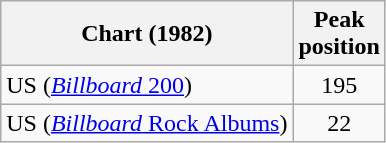<table class="wikitable sortable plainrowheaders">
<tr>
<th>Chart (1982)</th>
<th>Peak<br>position</th>
</tr>
<tr>
<td>US (<a href='#'><em>Billboard</em> 200</a>)</td>
<td style="text-align:center;">195</td>
</tr>
<tr>
<td>US (<a href='#'><em>Billboard</em> Rock Albums</a>)</td>
<td style="text-align:center;">22</td>
</tr>
</table>
